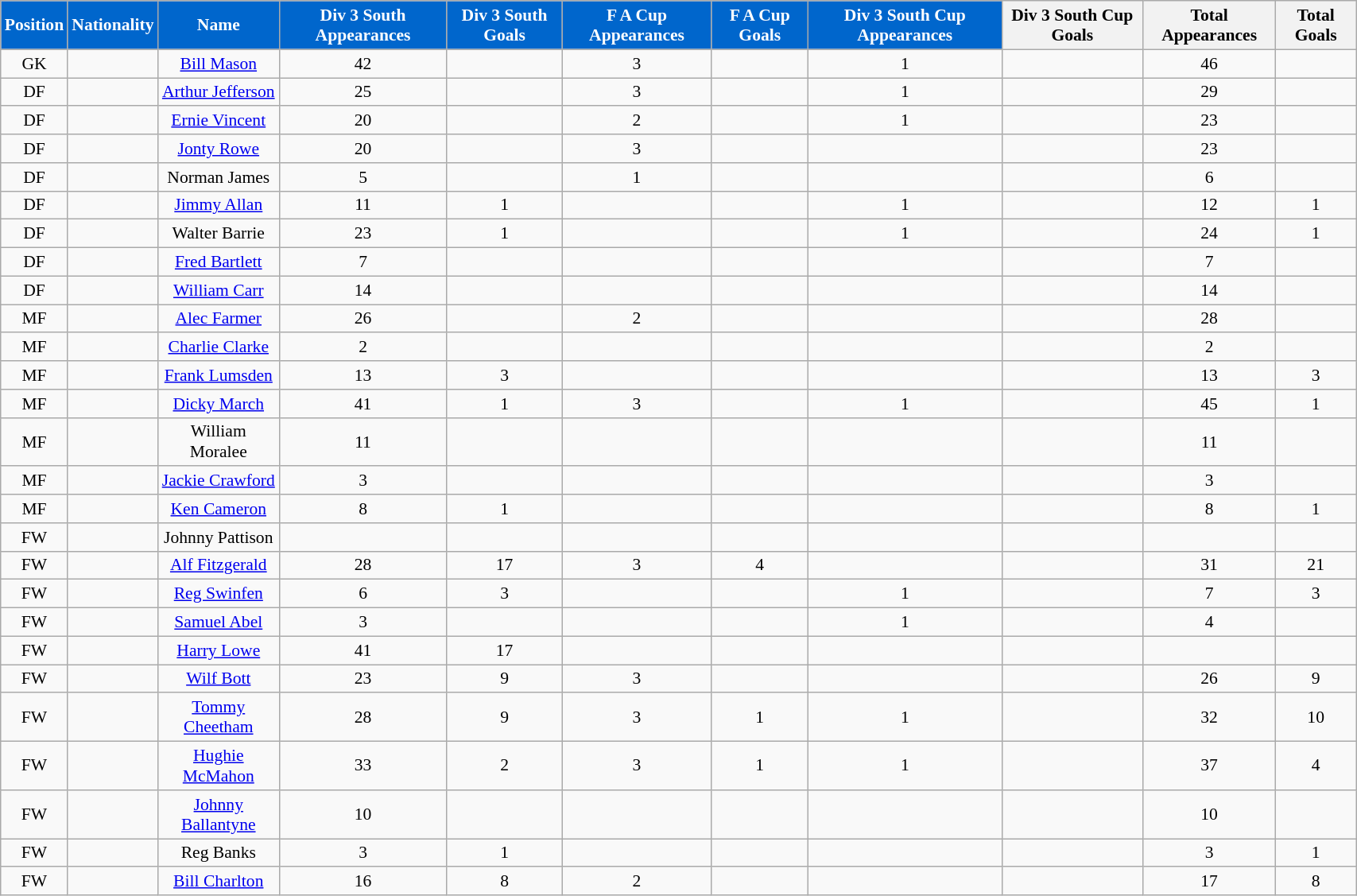<table class="wikitable" style="text-align:center; font-size:90%; width:90%;">
<tr>
<th style="background:#0066CC; color:#FFFFFF; text-align:center;">Position</th>
<th style="background:#0066CC; color:#FFFFFF; text-align:center;">Nationality</th>
<th style="background:#0066CC; color:#FFFFFF; text-align:center;"><strong>Name</strong></th>
<th style="background:#0066CC; color:#FFFFFF; text-align:center;">Div 3 South Appearances</th>
<th style="background:#0066CC; color:#FFFFFF; text-align:center;">Div 3 South Goals</th>
<th style="background:#0066CC; color:#FFFFFF; text-align:center;">F A Cup Appearances</th>
<th style="background:#0066CC; color:#FFFFFF; text-align:center;">F A Cup Goals</th>
<th style="background:#0066CC; color:#FFFFFF; text-align:center;">Div 3 South Cup Appearances</th>
<th>Div 3 South Cup Goals</th>
<th>Total Appearances</th>
<th>Total Goals</th>
</tr>
<tr>
<td>GK</td>
<td></td>
<td><a href='#'>Bill Mason</a></td>
<td>42</td>
<td></td>
<td>3</td>
<td></td>
<td>1</td>
<td></td>
<td>46</td>
<td></td>
</tr>
<tr>
<td>DF</td>
<td></td>
<td><a href='#'>Arthur Jefferson</a></td>
<td>25</td>
<td></td>
<td>3</td>
<td></td>
<td>1</td>
<td></td>
<td>29</td>
<td></td>
</tr>
<tr>
<td>DF</td>
<td></td>
<td><a href='#'>Ernie Vincent</a></td>
<td>20</td>
<td></td>
<td>2</td>
<td></td>
<td>1</td>
<td></td>
<td>23</td>
<td></td>
</tr>
<tr>
<td>DF</td>
<td></td>
<td><a href='#'>Jonty Rowe</a></td>
<td>20</td>
<td></td>
<td>3</td>
<td></td>
<td></td>
<td></td>
<td>23</td>
<td></td>
</tr>
<tr>
<td>DF</td>
<td></td>
<td>Norman James</td>
<td>5</td>
<td></td>
<td>1</td>
<td></td>
<td></td>
<td></td>
<td>6</td>
<td></td>
</tr>
<tr>
<td>DF</td>
<td></td>
<td><a href='#'>Jimmy Allan</a></td>
<td>11</td>
<td>1</td>
<td></td>
<td></td>
<td>1</td>
<td></td>
<td>12</td>
<td>1</td>
</tr>
<tr>
<td>DF</td>
<td></td>
<td>Walter Barrie</td>
<td>23</td>
<td>1</td>
<td></td>
<td></td>
<td>1</td>
<td></td>
<td>24</td>
<td>1</td>
</tr>
<tr>
<td>DF</td>
<td></td>
<td><a href='#'>Fred Bartlett</a></td>
<td>7</td>
<td></td>
<td></td>
<td></td>
<td></td>
<td></td>
<td>7</td>
<td></td>
</tr>
<tr>
<td>DF</td>
<td></td>
<td><a href='#'>William Carr</a></td>
<td>14</td>
<td></td>
<td></td>
<td></td>
<td></td>
<td></td>
<td>14</td>
<td></td>
</tr>
<tr>
<td>MF</td>
<td></td>
<td><a href='#'>Alec Farmer</a></td>
<td>26</td>
<td></td>
<td>2</td>
<td></td>
<td></td>
<td></td>
<td>28</td>
<td></td>
</tr>
<tr>
<td>MF</td>
<td></td>
<td><a href='#'>Charlie Clarke</a></td>
<td>2</td>
<td></td>
<td></td>
<td></td>
<td></td>
<td></td>
<td>2</td>
<td></td>
</tr>
<tr>
<td>MF</td>
<td></td>
<td><a href='#'>Frank Lumsden</a></td>
<td>13</td>
<td>3</td>
<td></td>
<td></td>
<td></td>
<td></td>
<td>13</td>
<td>3</td>
</tr>
<tr>
<td>MF</td>
<td></td>
<td><a href='#'>Dicky March</a></td>
<td>41</td>
<td>1</td>
<td>3</td>
<td></td>
<td>1</td>
<td></td>
<td>45</td>
<td>1</td>
</tr>
<tr>
<td>MF</td>
<td></td>
<td>William Moralee</td>
<td>11</td>
<td></td>
<td></td>
<td></td>
<td></td>
<td></td>
<td>11</td>
<td></td>
</tr>
<tr>
<td>MF</td>
<td></td>
<td><a href='#'>Jackie Crawford</a></td>
<td>3</td>
<td></td>
<td></td>
<td></td>
<td></td>
<td></td>
<td>3</td>
<td></td>
</tr>
<tr>
<td>MF</td>
<td></td>
<td><a href='#'>Ken Cameron</a></td>
<td>8</td>
<td>1</td>
<td></td>
<td></td>
<td></td>
<td></td>
<td>8</td>
<td>1</td>
</tr>
<tr>
<td>FW</td>
<td></td>
<td>Johnny Pattison</td>
<td></td>
<td></td>
<td></td>
<td></td>
<td></td>
<td></td>
<td></td>
<td></td>
</tr>
<tr>
<td>FW</td>
<td></td>
<td><a href='#'>Alf Fitzgerald</a></td>
<td>28</td>
<td>17</td>
<td>3</td>
<td>4</td>
<td></td>
<td></td>
<td>31</td>
<td>21</td>
</tr>
<tr>
<td>FW</td>
<td></td>
<td><a href='#'>Reg Swinfen</a></td>
<td>6</td>
<td>3</td>
<td></td>
<td></td>
<td>1</td>
<td></td>
<td>7</td>
<td>3</td>
</tr>
<tr>
<td>FW</td>
<td></td>
<td><a href='#'>Samuel Abel</a></td>
<td>3</td>
<td></td>
<td></td>
<td></td>
<td>1</td>
<td></td>
<td>4</td>
<td></td>
</tr>
<tr>
<td>FW</td>
<td></td>
<td><a href='#'>Harry Lowe</a></td>
<td>41</td>
<td>17</td>
<td></td>
<td></td>
<td></td>
<td></td>
<td></td>
<td></td>
</tr>
<tr>
<td>FW</td>
<td></td>
<td><a href='#'>Wilf Bott</a></td>
<td>23</td>
<td>9</td>
<td>3</td>
<td></td>
<td></td>
<td></td>
<td>26</td>
<td>9</td>
</tr>
<tr>
<td>FW</td>
<td></td>
<td><a href='#'>Tommy Cheetham</a></td>
<td>28</td>
<td>9</td>
<td>3</td>
<td>1</td>
<td>1</td>
<td></td>
<td>32</td>
<td>10</td>
</tr>
<tr>
<td>FW</td>
<td></td>
<td><a href='#'>Hughie McMahon</a></td>
<td>33</td>
<td>2</td>
<td>3</td>
<td>1</td>
<td>1</td>
<td></td>
<td>37</td>
<td>4</td>
</tr>
<tr>
<td>FW</td>
<td></td>
<td><a href='#'>Johnny Ballantyne</a></td>
<td>10</td>
<td></td>
<td></td>
<td></td>
<td></td>
<td></td>
<td>10</td>
<td></td>
</tr>
<tr>
<td>FW</td>
<td></td>
<td>Reg Banks</td>
<td>3</td>
<td>1</td>
<td></td>
<td></td>
<td></td>
<td></td>
<td>3</td>
<td>1</td>
</tr>
<tr>
<td>FW</td>
<td></td>
<td><a href='#'>Bill Charlton</a></td>
<td>16</td>
<td>8</td>
<td>2</td>
<td></td>
<td></td>
<td></td>
<td>17</td>
<td>8</td>
</tr>
</table>
